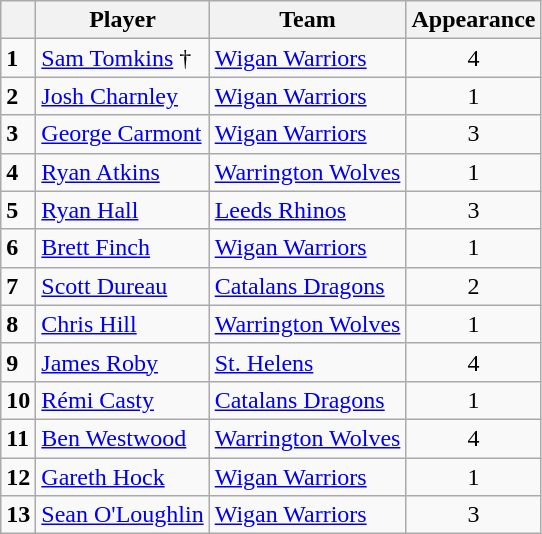<table class="wikitable">
<tr>
<th></th>
<th>Player</th>
<th>Team</th>
<th>Appearance</th>
</tr>
<tr>
<td><strong>1</strong></td>
<td> <a href='#'>Sam Tomkins</a> †</td>
<td> <a href='#'>Wigan Warriors</a></td>
<td style="text-align:center;">4</td>
</tr>
<tr>
<td><strong>2</strong></td>
<td> <a href='#'>Josh Charnley</a></td>
<td> <a href='#'>Wigan Warriors</a></td>
<td style="text-align:center;">1</td>
</tr>
<tr>
<td><strong>3</strong></td>
<td> <a href='#'>George Carmont</a></td>
<td> <a href='#'>Wigan Warriors</a></td>
<td style="text-align:center;">3</td>
</tr>
<tr>
<td><strong>4</strong></td>
<td> <a href='#'>Ryan Atkins</a></td>
<td> <a href='#'>Warrington Wolves</a></td>
<td style="text-align:center;">1</td>
</tr>
<tr>
<td><strong>5</strong></td>
<td> <a href='#'>Ryan Hall</a></td>
<td> <a href='#'>Leeds Rhinos</a></td>
<td style="text-align:center;">3</td>
</tr>
<tr>
<td><strong>6</strong></td>
<td> <a href='#'>Brett Finch</a></td>
<td> <a href='#'>Wigan Warriors</a></td>
<td style="text-align:center;">1</td>
</tr>
<tr>
<td><strong>7</strong></td>
<td> <a href='#'>Scott Dureau</a></td>
<td> <a href='#'>Catalans Dragons</a></td>
<td style="text-align:center;">2</td>
</tr>
<tr>
<td><strong>8</strong></td>
<td> <a href='#'>Chris Hill</a></td>
<td> <a href='#'>Warrington Wolves</a></td>
<td style="text-align:center;">1</td>
</tr>
<tr>
<td><strong>9</strong></td>
<td> <a href='#'>James Roby</a></td>
<td> <a href='#'>St. Helens</a></td>
<td style="text-align:center;">4</td>
</tr>
<tr>
<td><strong>10</strong></td>
<td> <a href='#'>Rémi Casty</a></td>
<td> <a href='#'>Catalans Dragons</a></td>
<td style="text-align:center;">1</td>
</tr>
<tr>
<td><strong>11</strong></td>
<td> <a href='#'>Ben Westwood</a></td>
<td> <a href='#'>Warrington Wolves</a></td>
<td style="text-align:center;">4</td>
</tr>
<tr>
<td><strong>12</strong></td>
<td> <a href='#'>Gareth Hock</a></td>
<td> <a href='#'>Wigan Warriors</a></td>
<td style="text-align:center;">1</td>
</tr>
<tr>
<td><strong>13</strong></td>
<td> <a href='#'>Sean O'Loughlin</a></td>
<td>  <a href='#'>Wigan Warriors</a></td>
<td style="text-align:center;">3</td>
</tr>
</table>
